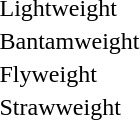<table>
<tr>
<td>Lightweight</td>
<td></td>
<td></td>
<td></td>
<td></td>
</tr>
<tr>
<td>Bantamweight</td>
<td></td>
<td></td>
<td></td>
<td></td>
</tr>
<tr>
<td>Flyweight</td>
<td></td>
<td></td>
<td></td>
<td></td>
</tr>
<tr>
<td>Strawweight</td>
<td></td>
<td></td>
<td></td>
<td></td>
</tr>
</table>
